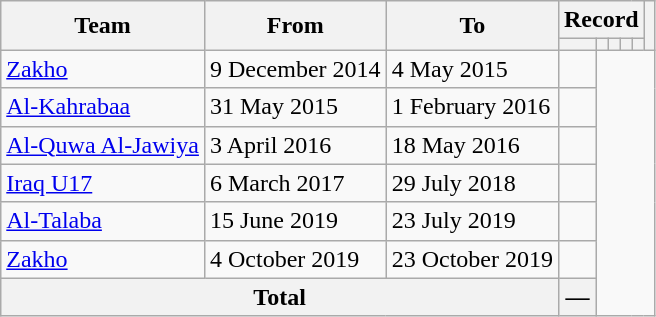<table class=wikitable style=text-align:center>
<tr>
<th rowspan=2>Team</th>
<th rowspan=2>From</th>
<th rowspan=2>To</th>
<th colspan=5>Record</th>
<th rowspan=2></th>
</tr>
<tr>
<th></th>
<th></th>
<th></th>
<th></th>
<th></th>
</tr>
<tr>
<td align=left><a href='#'>Zakho</a></td>
<td align=left>9 December 2014</td>
<td align=left>4 May 2015<br></td>
<td></td>
</tr>
<tr>
<td align=left><a href='#'>Al-Kahrabaa</a></td>
<td align=left>31 May 2015</td>
<td align=left>1 February 2016<br></td>
<td></td>
</tr>
<tr>
<td align=left><a href='#'>Al-Quwa Al-Jawiya</a></td>
<td align=left>3 April 2016</td>
<td align=left>18 May 2016<br></td>
<td></td>
</tr>
<tr>
<td align=left><a href='#'>Iraq U17</a></td>
<td align=left>6 March 2017</td>
<td align=left>29 July 2018<br></td>
<td></td>
</tr>
<tr>
<td align=left><a href='#'>Al-Talaba</a></td>
<td align=left>15 June 2019</td>
<td align=left>23 July 2019<br></td>
<td></td>
</tr>
<tr>
<td align=left><a href='#'>Zakho</a></td>
<td align=left>4 October 2019</td>
<td align=left>23 October 2019<br></td>
<td></td>
</tr>
<tr>
<th colspan=3>Total<br></th>
<th>—</th>
</tr>
</table>
